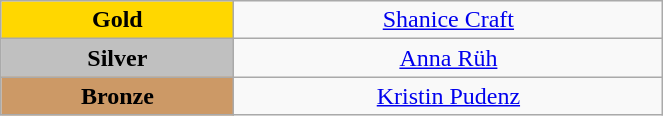<table class="wikitable" style="text-align:center; " width="35%">
<tr>
<td bgcolor="gold"><strong>Gold</strong></td>
<td><a href='#'>Shanice Craft</a><br>  <small><em></em></small></td>
</tr>
<tr>
<td bgcolor="silver"><strong>Silver</strong></td>
<td><a href='#'>Anna Rüh</a><br>  <small><em></em></small></td>
</tr>
<tr>
<td bgcolor="CC9966"><strong>Bronze</strong></td>
<td><a href='#'>Kristin Pudenz</a><br>  <small><em></em></small></td>
</tr>
</table>
